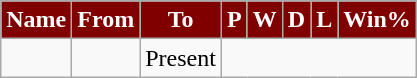<table class="wikitable sortable" style="text-align: center;">
<tr>
<th style="background:maroon; color:white;" scope="col">Name</th>
<th style="background:maroon; color:white;" scope="col">From</th>
<th style="background:maroon; color:white;" scope="col">To</th>
<th style="background:maroon; color:white;" scope="col">P</th>
<th style="background:maroon; color:white;" scope="col">W</th>
<th style="background:maroon; color:white;" scope="col">D</th>
<th style="background:maroon; color:white;" scope="col">L</th>
<th style="background:maroon; color:white;" scope="col">Win%</th>
</tr>
<tr>
<td align=left></td>
<td></td>
<td>Present<br></td>
</tr>
</table>
